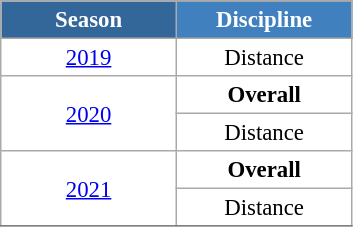<table class="wikitable" style="font-size:95%; text-align:center; border:grey solid 1px; border-collapse:collapse; background:#ffffff;">
<tr style="background-color:#369; color:white;">
<td rowspan="2" colspan="1" style="width:110px"><strong>Season</strong></td>
</tr>
<tr style="background-color:#4180be; color:white;">
<td style="width:110px"><strong>Discipline</strong></td>
</tr>
<tr>
<td rowspan="1" align=center><a href='#'>2019</a></td>
<td align=center>Distance</td>
</tr>
<tr>
<td rowspan="2" align=center><a href='#'>2020</a></td>
<td align=center><strong>Overall</strong></td>
</tr>
<tr>
<td align=center>Distance</td>
</tr>
<tr>
<td rowspan="2" align=center><a href='#'>2021</a></td>
<td align=center><strong>Overall</strong></td>
</tr>
<tr>
<td align=center>Distance</td>
</tr>
<tr>
</tr>
</table>
